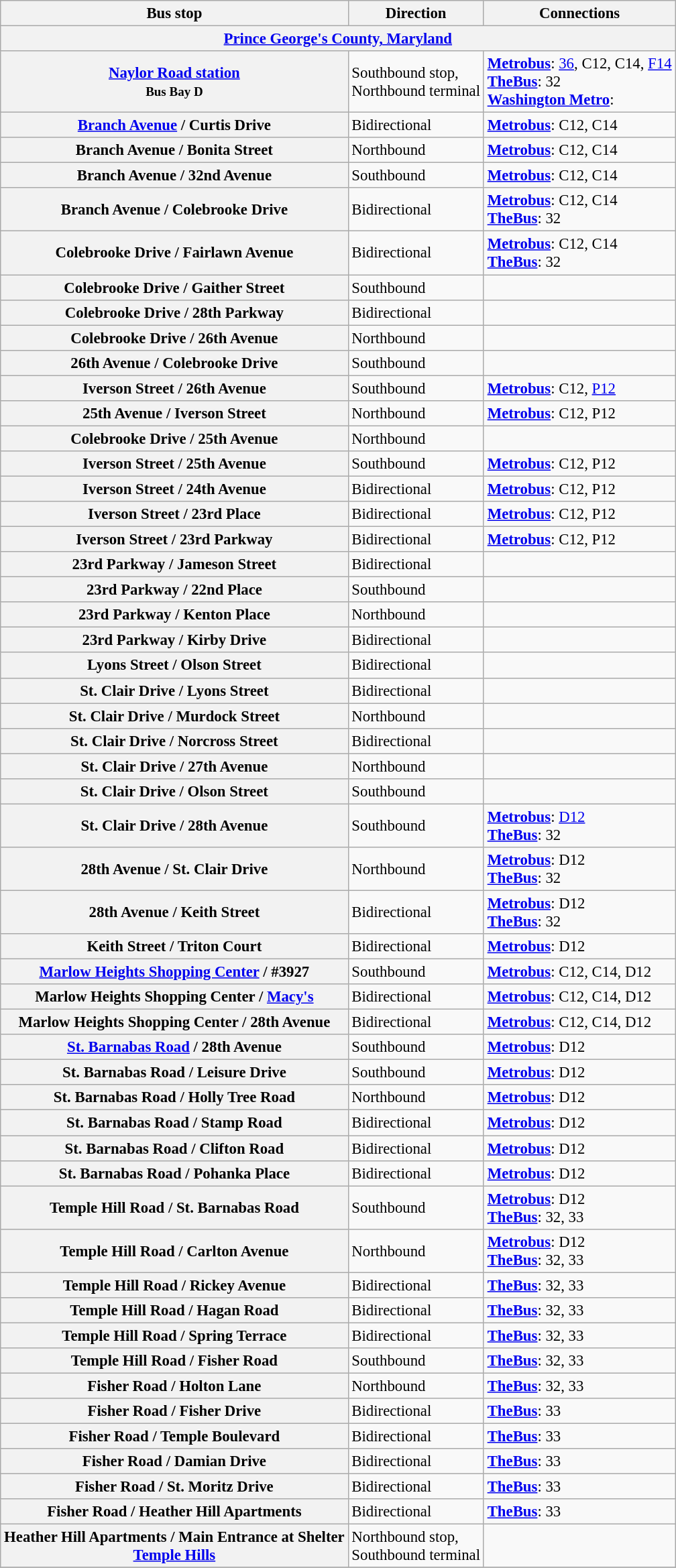<table class="wikitable collapsible collapsed" style="font-size: 95%;">
<tr>
<th>Bus stop</th>
<th>Direction</th>
<th>Connections</th>
</tr>
<tr>
<th colspan="3"><a href='#'>Prince George's County, Maryland</a></th>
</tr>
<tr>
<th><a href='#'>Naylor Road station</a><br><small>Bus Bay D</small></th>
<td>Southbound stop,<br> Northbound terminal</td>
<td> <strong><a href='#'>Metrobus</a></strong>: <a href='#'>36</a>, C12, C14, <a href='#'>F14</a> <br> <strong><a href='#'>TheBus</a></strong>: 32<br> <strong><a href='#'>Washington Metro</a></strong>: </td>
</tr>
<tr>
<th><a href='#'>Branch Avenue</a> / Curtis Drive</th>
<td>Bidirectional</td>
<td> <strong><a href='#'>Metrobus</a></strong>: C12, C14</td>
</tr>
<tr>
<th>Branch Avenue / Bonita Street</th>
<td>Northbound</td>
<td> <strong><a href='#'>Metrobus</a></strong>: C12, C14</td>
</tr>
<tr>
<th>Branch Avenue / 32nd Avenue</th>
<td>Southbound</td>
<td> <strong><a href='#'>Metrobus</a></strong>: C12, C14</td>
</tr>
<tr>
<th>Branch Avenue / Colebrooke Drive</th>
<td>Bidirectional</td>
<td> <strong><a href='#'>Metrobus</a></strong>: C12, C14<br> <strong><a href='#'>TheBus</a></strong>: 32</td>
</tr>
<tr>
<th>Colebrooke Drive / Fairlawn Avenue</th>
<td>Bidirectional</td>
<td> <strong><a href='#'>Metrobus</a></strong>: C12, C14<br> <strong><a href='#'>TheBus</a></strong>: 32</td>
</tr>
<tr>
<th>Colebrooke Drive / Gaither Street</th>
<td>Southbound</td>
<td></td>
</tr>
<tr>
<th>Colebrooke Drive / 28th Parkway</th>
<td>Bidirectional</td>
<td></td>
</tr>
<tr>
<th>Colebrooke Drive / 26th Avenue</th>
<td>Northbound</td>
<td></td>
</tr>
<tr>
<th>26th Avenue / Colebrooke Drive</th>
<td>Southbound</td>
<td></td>
</tr>
<tr>
<th>Iverson Street / 26th Avenue</th>
<td>Southbound</td>
<td> <strong><a href='#'>Metrobus</a></strong>: C12, <a href='#'>P12</a></td>
</tr>
<tr>
<th>25th Avenue / Iverson Street</th>
<td>Northbound</td>
<td> <strong><a href='#'>Metrobus</a></strong>: C12, P12</td>
</tr>
<tr>
<th>Colebrooke Drive / 25th Avenue</th>
<td>Northbound</td>
<td></td>
</tr>
<tr>
<th>Iverson Street / 25th Avenue</th>
<td>Southbound</td>
<td> <strong><a href='#'>Metrobus</a></strong>: C12, P12</td>
</tr>
<tr>
<th>Iverson Street / 24th Avenue</th>
<td>Bidirectional</td>
<td> <strong><a href='#'>Metrobus</a></strong>: C12, P12</td>
</tr>
<tr>
<th>Iverson Street / 23rd Place</th>
<td>Bidirectional</td>
<td> <strong><a href='#'>Metrobus</a></strong>: C12, P12</td>
</tr>
<tr>
<th>Iverson Street / 23rd Parkway</th>
<td>Bidirectional</td>
<td> <strong><a href='#'>Metrobus</a></strong>: C12, P12</td>
</tr>
<tr>
<th>23rd Parkway / Jameson Street</th>
<td>Bidirectional</td>
<td></td>
</tr>
<tr>
<th>23rd Parkway / 22nd Place</th>
<td>Southbound</td>
<td></td>
</tr>
<tr>
<th>23rd Parkway / Kenton Place</th>
<td>Northbound</td>
<td></td>
</tr>
<tr>
<th>23rd Parkway / Kirby Drive</th>
<td>Bidirectional</td>
<td></td>
</tr>
<tr>
<th>Lyons Street / Olson Street</th>
<td>Bidirectional</td>
<td></td>
</tr>
<tr>
<th>St. Clair Drive / Lyons Street</th>
<td>Bidirectional</td>
<td></td>
</tr>
<tr>
<th>St. Clair Drive / Murdock Street</th>
<td>Northbound</td>
<td></td>
</tr>
<tr>
<th>St. Clair Drive / Norcross Street</th>
<td>Bidirectional</td>
<td></td>
</tr>
<tr>
<th>St. Clair Drive / 27th Avenue</th>
<td>Northbound</td>
<td></td>
</tr>
<tr>
<th>St. Clair Drive / Olson Street</th>
<td>Southbound</td>
<td></td>
</tr>
<tr>
<th>St. Clair Drive / 28th Avenue</th>
<td>Southbound</td>
<td> <strong><a href='#'>Metrobus</a></strong>: <a href='#'>D12</a><br> <strong><a href='#'>TheBus</a></strong>: 32</td>
</tr>
<tr>
<th>28th Avenue / St. Clair Drive</th>
<td>Northbound</td>
<td> <strong><a href='#'>Metrobus</a></strong>: D12<br> <strong><a href='#'>TheBus</a></strong>: 32</td>
</tr>
<tr>
<th>28th Avenue / Keith Street</th>
<td>Bidirectional</td>
<td> <strong><a href='#'>Metrobus</a></strong>: D12<br> <strong><a href='#'>TheBus</a></strong>: 32</td>
</tr>
<tr>
<th>Keith Street / Triton Court</th>
<td>Bidirectional</td>
<td> <strong><a href='#'>Metrobus</a></strong>: D12</td>
</tr>
<tr>
<th><a href='#'>Marlow Heights Shopping Center</a> / #3927</th>
<td>Southbound</td>
<td> <strong><a href='#'>Metrobus</a></strong>: C12, C14, D12</td>
</tr>
<tr>
<th>Marlow Heights Shopping Center / <a href='#'>Macy's</a></th>
<td>Bidirectional</td>
<td> <strong><a href='#'>Metrobus</a></strong>: C12, C14, D12</td>
</tr>
<tr>
<th>Marlow Heights Shopping Center / 28th Avenue</th>
<td>Bidirectional</td>
<td> <strong><a href='#'>Metrobus</a></strong>: C12, C14, D12</td>
</tr>
<tr>
<th><a href='#'>St. Barnabas Road</a> / 28th Avenue</th>
<td>Southbound</td>
<td> <strong><a href='#'>Metrobus</a></strong>: D12</td>
</tr>
<tr>
<th>St. Barnabas Road / Leisure Drive</th>
<td>Southbound</td>
<td> <strong><a href='#'>Metrobus</a></strong>: D12</td>
</tr>
<tr>
<th>St. Barnabas Road / Holly Tree Road</th>
<td>Northbound</td>
<td> <strong><a href='#'>Metrobus</a></strong>: D12</td>
</tr>
<tr>
<th>St. Barnabas Road / Stamp Road</th>
<td>Bidirectional</td>
<td> <strong><a href='#'>Metrobus</a></strong>: D12</td>
</tr>
<tr>
<th>St. Barnabas Road / Clifton Road</th>
<td>Bidirectional</td>
<td> <strong><a href='#'>Metrobus</a></strong>: D12</td>
</tr>
<tr>
<th>St. Barnabas Road / Pohanka Place</th>
<td>Bidirectional</td>
<td> <strong><a href='#'>Metrobus</a></strong>: D12</td>
</tr>
<tr>
<th>Temple Hill Road / St. Barnabas Road</th>
<td>Southbound</td>
<td> <strong><a href='#'>Metrobus</a></strong>: D12<br> <strong><a href='#'>TheBus</a></strong>: 32, 33</td>
</tr>
<tr>
<th>Temple Hill Road / Carlton Avenue</th>
<td>Northbound</td>
<td> <strong><a href='#'>Metrobus</a></strong>: D12<br> <strong><a href='#'>TheBus</a></strong>: 32, 33</td>
</tr>
<tr>
<th>Temple Hill Road / Rickey Avenue</th>
<td>Bidirectional</td>
<td> <strong><a href='#'>TheBus</a></strong>: 32, 33</td>
</tr>
<tr>
<th>Temple Hill Road / Hagan Road</th>
<td>Bidirectional</td>
<td> <strong><a href='#'>TheBus</a></strong>: 32, 33</td>
</tr>
<tr>
<th>Temple Hill Road / Spring Terrace</th>
<td>Bidirectional</td>
<td> <strong><a href='#'>TheBus</a></strong>: 32, 33</td>
</tr>
<tr>
<th>Temple Hill Road / Fisher Road</th>
<td>Southbound</td>
<td> <strong><a href='#'>TheBus</a></strong>: 32, 33</td>
</tr>
<tr>
<th>Fisher Road / Holton Lane</th>
<td>Northbound</td>
<td> <strong><a href='#'>TheBus</a></strong>: 32, 33</td>
</tr>
<tr>
<th>Fisher Road / Fisher Drive</th>
<td>Bidirectional</td>
<td> <strong><a href='#'>TheBus</a></strong>: 33</td>
</tr>
<tr>
<th>Fisher Road / Temple Boulevard</th>
<td>Bidirectional</td>
<td> <strong><a href='#'>TheBus</a></strong>: 33</td>
</tr>
<tr>
<th>Fisher Road / Damian Drive</th>
<td>Bidirectional</td>
<td> <strong><a href='#'>TheBus</a></strong>: 33</td>
</tr>
<tr>
<th>Fisher Road / St. Moritz Drive</th>
<td>Bidirectional</td>
<td> <strong><a href='#'>TheBus</a></strong>: 33</td>
</tr>
<tr>
<th>Fisher Road / Heather Hill Apartments</th>
<td>Bidirectional</td>
<td> <strong><a href='#'>TheBus</a></strong>: 33</td>
</tr>
<tr>
<th>Heather Hill Apartments / Main Entrance at Shelter<br><a href='#'>Temple Hills</a></th>
<td>Northbound stop,<br> Southbound terminal</td>
<td></td>
</tr>
<tr>
</tr>
</table>
